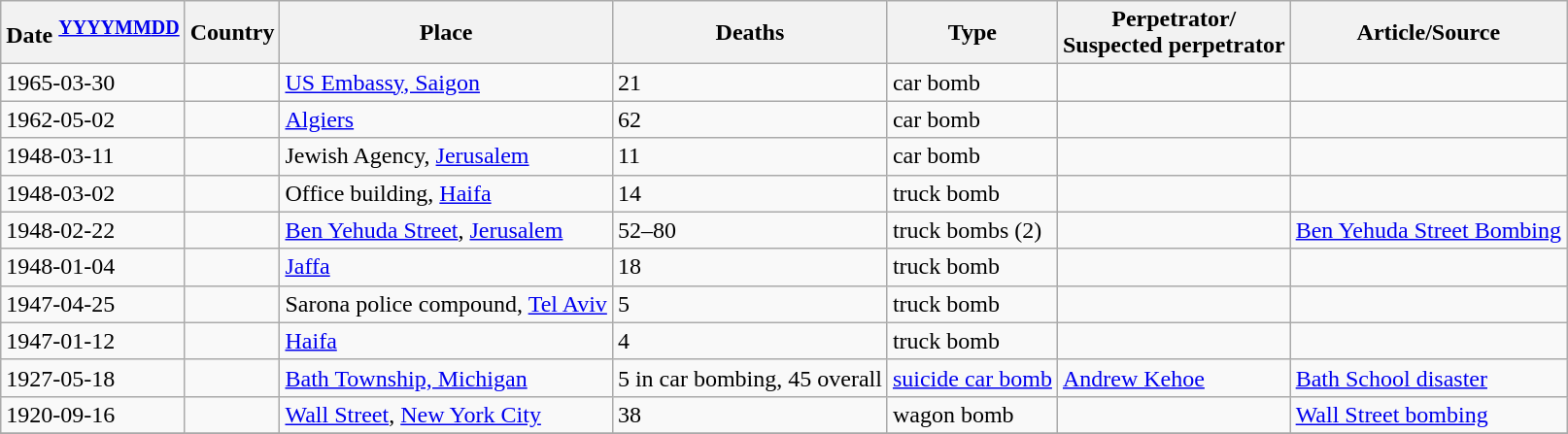<table class="wikitable sortable">
<tr>
<th>Date <sup><a href='#'>YYYY</a><a href='#'>MM</a><a href='#'>DD</a></sup></th>
<th>Country</th>
<th>Place</th>
<th>Deaths</th>
<th>Type</th>
<th>Perpetrator/<br>Suspected perpetrator</th>
<th>Article/Source</th>
</tr>
<tr>
<td>1965-03-30</td>
<td></td>
<td><a href='#'>US Embassy, Saigon</a></td>
<td>21</td>
<td>car bomb</td>
<td></td>
<td></td>
</tr>
<tr>
<td>1962-05-02</td>
<td></td>
<td><a href='#'>Algiers</a></td>
<td>62</td>
<td>car bomb</td>
<td></td>
<td></td>
</tr>
<tr>
<td>1948-03-11</td>
<td></td>
<td>Jewish Agency, <a href='#'>Jerusalem</a></td>
<td>11</td>
<td>car bomb</td>
<td></td>
<td></td>
</tr>
<tr>
<td>1948-03-02</td>
<td></td>
<td>Office building, <a href='#'>Haifa</a></td>
<td>14</td>
<td>truck bomb</td>
<td></td>
<td></td>
</tr>
<tr>
<td>1948-02-22</td>
<td></td>
<td><a href='#'>Ben Yehuda Street</a>, <a href='#'>Jerusalem</a></td>
<td>52–80</td>
<td>truck bombs (2)</td>
<td></td>
<td><a href='#'>Ben Yehuda Street Bombing</a></td>
</tr>
<tr>
<td>1948-01-04</td>
<td></td>
<td><a href='#'>Jaffa</a></td>
<td>18</td>
<td>truck bomb</td>
<td></td>
<td></td>
</tr>
<tr>
<td>1947-04-25</td>
<td></td>
<td>Sarona police compound, <a href='#'>Tel Aviv</a></td>
<td>5</td>
<td>truck bomb</td>
<td></td>
<td></td>
</tr>
<tr>
<td>1947-01-12</td>
<td></td>
<td><a href='#'>Haifa</a></td>
<td>4</td>
<td>truck bomb</td>
<td></td>
<td></td>
</tr>
<tr>
<td>1927-05-18</td>
<td></td>
<td><a href='#'>Bath Township, Michigan</a></td>
<td>5 in car bombing, 45 overall</td>
<td><a href='#'>suicide car bomb</a></td>
<td><a href='#'>Andrew Kehoe</a></td>
<td><a href='#'>Bath School disaster</a></td>
</tr>
<tr>
<td>1920-09-16</td>
<td></td>
<td><a href='#'>Wall Street</a>, <a href='#'>New York City</a></td>
<td>38</td>
<td>wagon bomb</td>
<td></td>
<td><a href='#'>Wall Street bombing</a></td>
</tr>
<tr>
</tr>
</table>
